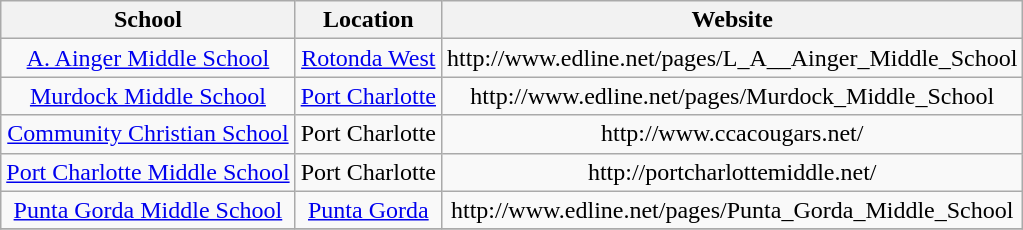<table class="wikitable" style="text-align:center">
<tr>
<th>School</th>
<th>Location</th>
<th>Website</th>
</tr>
<tr>
<td><a href='#'>A. Ainger Middle School</a></td>
<td><a href='#'>Rotonda West</a></td>
<td>http://www.edline.net/pages/L_A__Ainger_Middle_School</td>
</tr>
<tr>
<td><a href='#'>Murdock Middle School</a></td>
<td><a href='#'>Port Charlotte</a></td>
<td>http://www.edline.net/pages/Murdock_Middle_School</td>
</tr>
<tr>
<td><a href='#'>Community Christian School</a></td>
<td>Port Charlotte</td>
<td>http://www.ccacougars.net/</td>
</tr>
<tr>
<td><a href='#'>Port Charlotte Middle School</a></td>
<td>Port Charlotte</td>
<td>http://portcharlottemiddle.net/</td>
</tr>
<tr>
<td><a href='#'>Punta Gorda Middle School</a></td>
<td><a href='#'>Punta Gorda</a></td>
<td>http://www.edline.net/pages/Punta_Gorda_Middle_School</td>
</tr>
<tr>
</tr>
</table>
